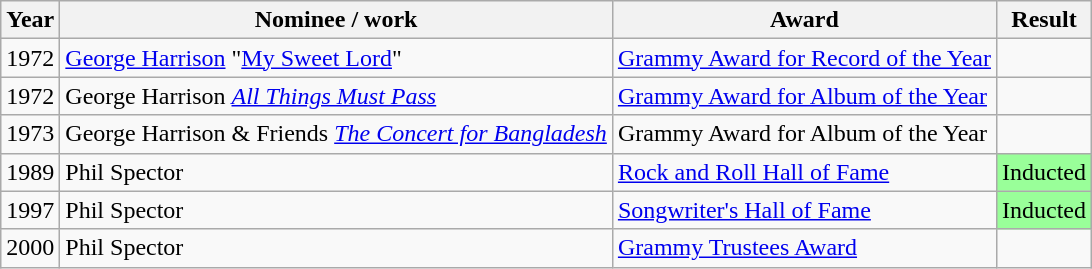<table class=" wikitable plainrowheaders " style="table-layout: fixed; margin-right: 0; ">
<tr>
<th scope="col">Year</th>
<th scope="col">Nominee / work</th>
<th scope="col">Award</th>
<th scope="col">Result</th>
</tr>
<tr>
<td>1972</td>
<td><a href='#'>George Harrison</a> "<a href='#'>My Sweet Lord</a>"</td>
<td><a href='#'>Grammy Award for Record of the Year</a></td>
<td></td>
</tr>
<tr>
<td>1972</td>
<td>George Harrison <em><a href='#'>All Things Must Pass</a></em></td>
<td><a href='#'>Grammy Award for Album of the Year</a></td>
<td></td>
</tr>
<tr>
<td>1973</td>
<td>George Harrison & Friends <em><a href='#'>The Concert for Bangladesh</a></em></td>
<td>Grammy Award for Album of the Year</td>
<td></td>
</tr>
<tr>
<td>1989</td>
<td>Phil Spector</td>
<td><a href='#'>Rock and Roll Hall of Fame</a></td>
<td style="background: #99FF99; color: black; vertical-align: middle; text-align: center; " class="yes table-yes2">Inducted</td>
</tr>
<tr>
<td>1997</td>
<td>Phil Spector</td>
<td><a href='#'>Songwriter's Hall of Fame</a></td>
<td style="background: #99FF99; color: black; vertical-align: middle; text-align: center; " class="yes table-yes2">Inducted</td>
</tr>
<tr>
<td>2000</td>
<td>Phil Spector</td>
<td><a href='#'>Grammy Trustees Award</a></td>
<td></td>
</tr>
</table>
